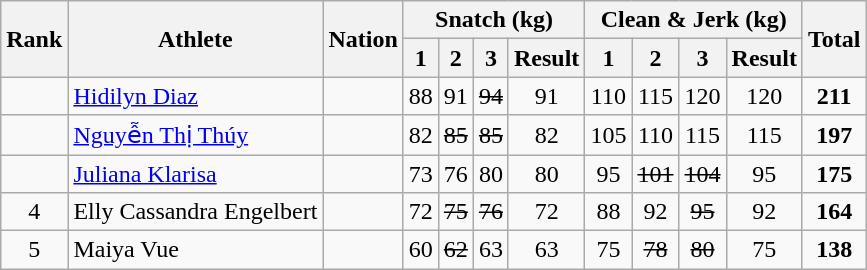<table class="wikitable sortable" style="text-align:center;">
<tr>
<th rowspan=2>Rank</th>
<th rowspan=2>Athlete</th>
<th rowspan=2>Nation</th>
<th colspan=4>Snatch (kg)</th>
<th colspan=4>Clean & Jerk (kg)</th>
<th rowspan=2>Total</th>
</tr>
<tr>
<th>1</th>
<th>2</th>
<th>3</th>
<th>Result</th>
<th>1</th>
<th>2</th>
<th>3</th>
<th>Result</th>
</tr>
<tr>
<td></td>
<td align=left><a href='#'>Hidilyn Diaz</a></td>
<td align=left></td>
<td>88</td>
<td>91</td>
<td><s>94</s></td>
<td>91</td>
<td>110</td>
<td>115</td>
<td>120</td>
<td>120</td>
<td><strong>211</strong></td>
</tr>
<tr>
<td></td>
<td align=left><a href='#'>Nguyễn Thị Thúy</a></td>
<td align=left></td>
<td>82</td>
<td><s>85</s></td>
<td><s>85</s></td>
<td>82</td>
<td>105</td>
<td>110</td>
<td>115</td>
<td>115</td>
<td><strong>197</strong></td>
</tr>
<tr>
<td></td>
<td align=left><a href='#'>Juliana Klarisa</a></td>
<td align=left></td>
<td>73</td>
<td>76</td>
<td>80</td>
<td>80</td>
<td>95</td>
<td><s>101</s></td>
<td><s>104</s></td>
<td>95</td>
<td><strong>175</strong></td>
</tr>
<tr>
<td>4</td>
<td align=left>Elly Cassandra Engelbert</td>
<td align=left></td>
<td>72</td>
<td><s>75</s></td>
<td><s>76</s></td>
<td>72</td>
<td>88</td>
<td>92</td>
<td><s>95</s></td>
<td>92</td>
<td><strong>164</strong></td>
</tr>
<tr>
<td>5</td>
<td align=left>Maiya Vue</td>
<td align=left></td>
<td>60</td>
<td><s>62</s></td>
<td>63</td>
<td>63</td>
<td>75</td>
<td><s>78</s></td>
<td><s>80</s></td>
<td>75</td>
<td><strong>138</strong></td>
</tr>
</table>
